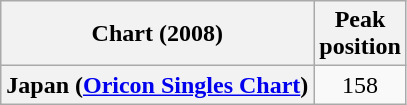<table class="wikitable plainrowheaders" style="text-align:center">
<tr>
<th scope="col">Chart (2008)</th>
<th scope="col">Peak<br> position</th>
</tr>
<tr>
<th scope="row">Japan (<a href='#'>Oricon Singles Chart</a>)</th>
<td>158</td>
</tr>
</table>
